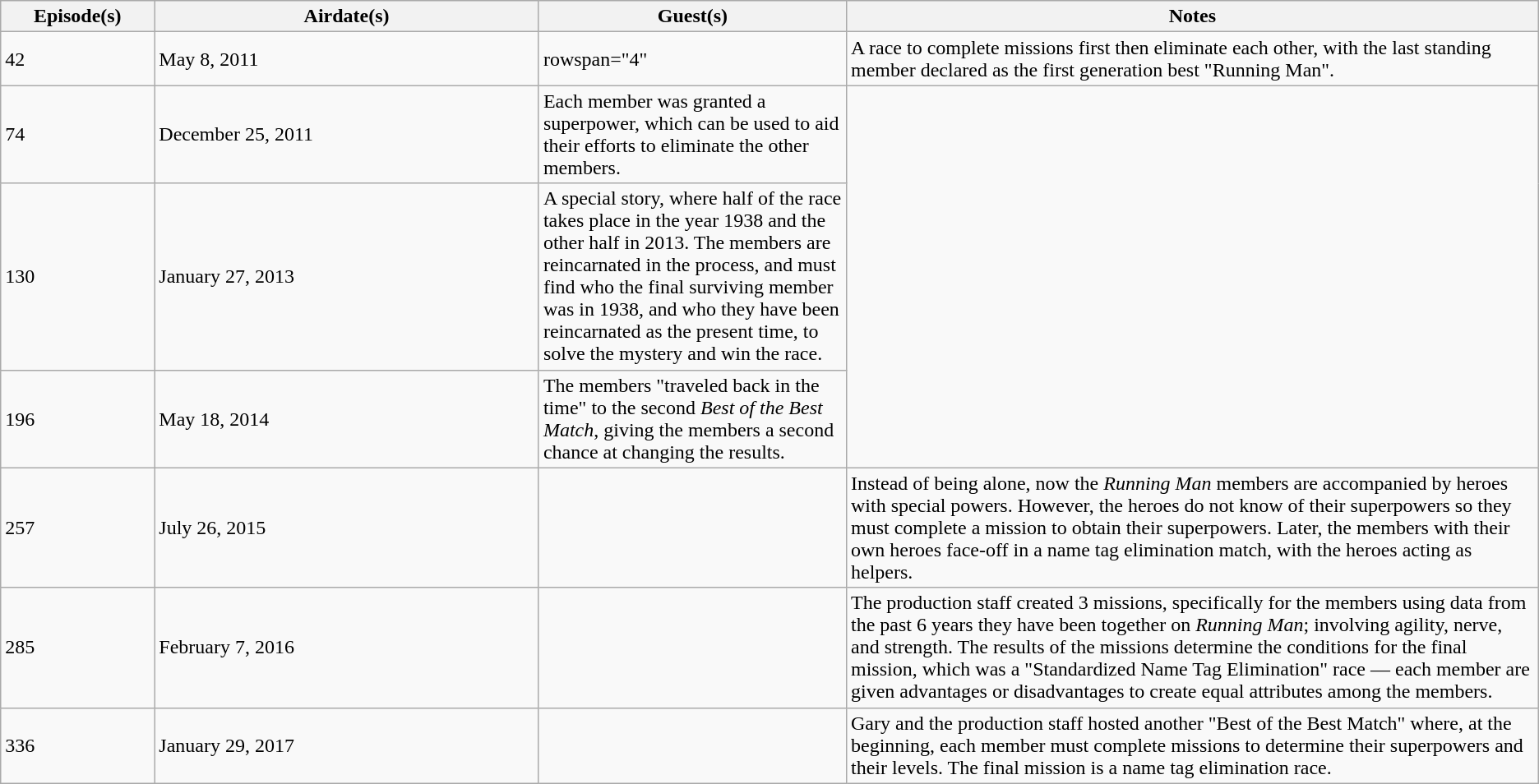<table class="wikitable">
<tr>
<th style="width:10%;">Episode(s)</th>
<th style="width:25%;">Airdate(s)</th>
<th style="width:20%;">Guest(s)</th>
<th style="width:55%;">Notes</th>
</tr>
<tr>
<td>42</td>
<td>May 8, 2011</td>
<td>rowspan="4" </td>
<td>A race to complete missions first then eliminate each other, with the last standing member declared as the first generation best "Running Man".</td>
</tr>
<tr>
<td>74</td>
<td>December 25, 2011</td>
<td>Each member was granted a superpower, which can be used to aid their efforts to eliminate the other members.</td>
</tr>
<tr>
<td>130</td>
<td>January 27, 2013</td>
<td>A special story, where half of the race takes place in the year 1938 and the other half in 2013. The members are reincarnated in the process, and must find who the final surviving member was in 1938, and who they have been reincarnated as the present time, to solve the mystery and win the race.</td>
</tr>
<tr>
<td>196</td>
<td>May 18, 2014</td>
<td>The members "traveled back in the time" to the second <em>Best of the Best Match</em>, giving the members a second chance at changing the results.</td>
</tr>
<tr>
<td>257</td>
<td>July 26, 2015</td>
<td></td>
<td>Instead of being alone, now the <em>Running Man</em> members are accompanied by heroes with special powers. However, the heroes do not know of their superpowers so they must complete a mission to obtain their superpowers. Later, the members with their own heroes face-off in a name tag elimination match, with the heroes acting as helpers.</td>
</tr>
<tr>
<td>285</td>
<td>February 7, 2016</td>
<td></td>
<td>The production staff created 3 missions, specifically for the members using data from the past 6 years they have been together on <em>Running Man</em>; involving agility, nerve, and strength. The results of the missions determine the conditions for the final mission, which was a "Standardized Name Tag Elimination" race — each member are given advantages or disadvantages to create equal attributes among the members.</td>
</tr>
<tr>
<td>336</td>
<td>January 29, 2017</td>
<td></td>
<td>Gary and the production staff hosted another "Best of the Best Match" where, at the beginning, each member must complete missions to determine their superpowers and their levels. The final mission is a name tag elimination race.</td>
</tr>
</table>
